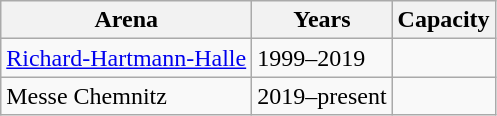<table class="wikitable">
<tr>
<th>Arena</th>
<th>Years</th>
<th>Capacity</th>
</tr>
<tr>
<td><a href='#'>Richard-Hartmann-Halle</a></td>
<td>1999–2019</td>
<td></td>
</tr>
<tr>
<td>Messe Chemnitz</td>
<td>2019–present</td>
<td></td>
</tr>
</table>
